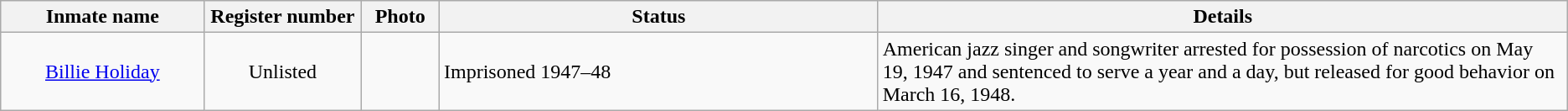<table class="wikitable sortable">
<tr>
<th width=13%>Inmate name</th>
<th width=10%>Register number</th>
<th width=5%>Photo</th>
<th width=28%>Status</th>
<th width=49%>Details</th>
</tr>
<tr>
<td style="text-align:center;"><a href='#'>Billie Holiday</a></td>
<td style="text-align:center;">Unlisted</td>
<td></td>
<td>Imprisoned 1947–48</td>
<td>American jazz singer and songwriter arrested for possession of narcotics on May 19, 1947 and sentenced to serve a year and a day, but released for good behavior on March 16, 1948.</td>
</tr>
</table>
